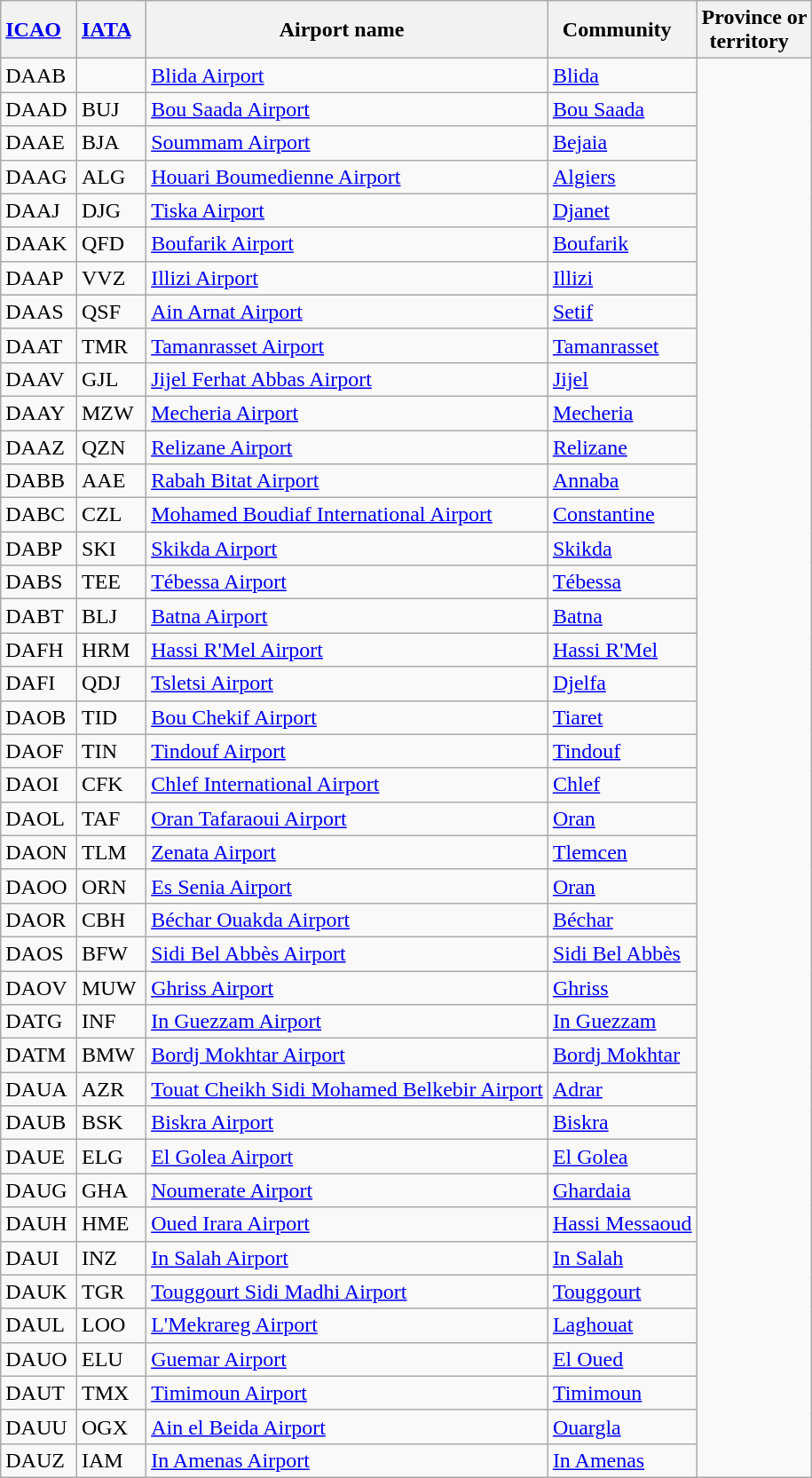<table class="wikitable" style="width:auto;">
<tr>
<th width="*"><a href='#'>ICAO</a>  </th>
<th width="*"><a href='#'>IATA</a>  </th>
<th width="*">Airport name  </th>
<th width="*">Community  </th>
<th width="*">Province or<br>territory  </th>
</tr>
<tr>
<td>DAAB</td>
<td></td>
<td><a href='#'>Blida Airport</a></td>
<td><a href='#'>Blida</a></td>
</tr>
<tr>
<td>DAAD</td>
<td>BUJ</td>
<td><a href='#'>Bou Saada Airport</a></td>
<td><a href='#'>Bou Saada</a></td>
</tr>
<tr>
<td>DAAE</td>
<td>BJA</td>
<td><a href='#'>Soummam Airport</a></td>
<td><a href='#'>Bejaia</a></td>
</tr>
<tr>
<td>DAAG</td>
<td>ALG</td>
<td><a href='#'>Houari Boumedienne Airport</a></td>
<td><a href='#'>Algiers</a></td>
</tr>
<tr>
<td>DAAJ</td>
<td>DJG</td>
<td><a href='#'>Tiska Airport</a></td>
<td><a href='#'>Djanet</a></td>
</tr>
<tr>
<td>DAAK</td>
<td>QFD</td>
<td><a href='#'>Boufarik Airport</a></td>
<td><a href='#'>Boufarik</a></td>
</tr>
<tr>
<td>DAAP</td>
<td>VVZ</td>
<td><a href='#'>Illizi Airport</a></td>
<td><a href='#'>Illizi</a></td>
</tr>
<tr>
<td>DAAS</td>
<td>QSF</td>
<td><a href='#'>Ain Arnat Airport</a></td>
<td><a href='#'>Setif</a></td>
</tr>
<tr>
<td>DAAT</td>
<td>TMR</td>
<td><a href='#'>Tamanrasset Airport</a></td>
<td><a href='#'>Tamanrasset</a></td>
</tr>
<tr>
<td>DAAV</td>
<td>GJL</td>
<td><a href='#'>Jijel Ferhat Abbas Airport</a></td>
<td><a href='#'>Jijel</a></td>
</tr>
<tr>
<td>DAAY</td>
<td>MZW</td>
<td><a href='#'>Mecheria Airport</a></td>
<td><a href='#'>Mecheria</a></td>
</tr>
<tr>
<td>DAAZ</td>
<td>QZN</td>
<td><a href='#'>Relizane Airport</a></td>
<td><a href='#'>Relizane</a></td>
</tr>
<tr>
<td>DABB</td>
<td>AAE</td>
<td><a href='#'>Rabah Bitat Airport</a></td>
<td><a href='#'>Annaba</a></td>
</tr>
<tr>
<td>DABC</td>
<td>CZL</td>
<td><a href='#'>Mohamed Boudiaf International Airport</a></td>
<td><a href='#'>Constantine</a></td>
</tr>
<tr>
<td>DABP</td>
<td>SKI</td>
<td><a href='#'>Skikda Airport</a></td>
<td><a href='#'>Skikda</a></td>
</tr>
<tr>
<td>DABS</td>
<td>TEE</td>
<td><a href='#'>Tébessa Airport</a></td>
<td><a href='#'>Tébessa</a></td>
</tr>
<tr>
<td>DABT</td>
<td>BLJ</td>
<td><a href='#'>Batna Airport</a></td>
<td><a href='#'>Batna</a></td>
</tr>
<tr>
<td>DAFH</td>
<td>HRM</td>
<td><a href='#'>Hassi R'Mel Airport</a></td>
<td><a href='#'>Hassi R'Mel</a></td>
</tr>
<tr>
<td>DAFI</td>
<td>QDJ</td>
<td><a href='#'>Tsletsi Airport</a></td>
<td><a href='#'>Djelfa</a></td>
</tr>
<tr>
<td>DAOB</td>
<td>TID</td>
<td><a href='#'>Bou Chekif Airport</a></td>
<td><a href='#'>Tiaret</a></td>
</tr>
<tr>
<td>DAOF</td>
<td>TIN</td>
<td><a href='#'>Tindouf Airport</a></td>
<td><a href='#'>Tindouf</a></td>
</tr>
<tr>
<td>DAOI</td>
<td>CFK</td>
<td><a href='#'>Chlef International Airport</a></td>
<td><a href='#'>Chlef</a></td>
</tr>
<tr>
<td>DAOL</td>
<td>TAF</td>
<td><a href='#'>Oran Tafaraoui Airport</a></td>
<td><a href='#'>Oran</a></td>
</tr>
<tr>
<td>DAON</td>
<td>TLM</td>
<td><a href='#'>Zenata Airport</a></td>
<td><a href='#'>Tlemcen</a></td>
</tr>
<tr>
<td>DAOO</td>
<td>ORN</td>
<td><a href='#'>Es Senia Airport</a></td>
<td><a href='#'>Oran</a></td>
</tr>
<tr>
<td>DAOR</td>
<td>CBH</td>
<td><a href='#'>Béchar Ouakda Airport</a></td>
<td><a href='#'>Béchar</a></td>
</tr>
<tr>
<td>DAOS</td>
<td>BFW</td>
<td><a href='#'>Sidi Bel Abbès Airport</a></td>
<td><a href='#'>Sidi Bel Abbès</a></td>
</tr>
<tr>
<td>DAOV</td>
<td>MUW</td>
<td><a href='#'>Ghriss Airport</a></td>
<td><a href='#'>Ghriss</a></td>
</tr>
<tr>
<td>DATG</td>
<td>INF</td>
<td><a href='#'>In Guezzam Airport</a></td>
<td><a href='#'>In Guezzam</a></td>
</tr>
<tr>
<td>DATM</td>
<td>BMW</td>
<td><a href='#'>Bordj Mokhtar Airport</a></td>
<td><a href='#'>Bordj Mokhtar</a></td>
</tr>
<tr>
<td>DAUA</td>
<td>AZR</td>
<td><a href='#'>Touat Cheikh Sidi Mohamed Belkebir Airport</a></td>
<td><a href='#'>Adrar</a></td>
</tr>
<tr>
<td>DAUB</td>
<td>BSK</td>
<td><a href='#'>Biskra Airport</a></td>
<td><a href='#'>Biskra</a></td>
</tr>
<tr>
<td>DAUE</td>
<td>ELG</td>
<td><a href='#'>El Golea Airport</a></td>
<td><a href='#'>El Golea</a></td>
</tr>
<tr>
<td>DAUG</td>
<td>GHA</td>
<td><a href='#'>Noumerate Airport</a></td>
<td><a href='#'>Ghardaia</a></td>
</tr>
<tr>
<td>DAUH</td>
<td>HME</td>
<td><a href='#'>Oued Irara Airport</a></td>
<td><a href='#'>Hassi Messaoud</a></td>
</tr>
<tr>
<td>DAUI</td>
<td>INZ</td>
<td><a href='#'>In Salah Airport</a></td>
<td><a href='#'>In Salah</a></td>
</tr>
<tr>
<td>DAUK</td>
<td>TGR</td>
<td><a href='#'>Touggourt Sidi Madhi Airport</a></td>
<td><a href='#'>Touggourt</a></td>
</tr>
<tr>
<td>DAUL</td>
<td>LOO</td>
<td><a href='#'>L'Mekrareg Airport</a></td>
<td><a href='#'>Laghouat</a></td>
</tr>
<tr>
<td>DAUO</td>
<td>ELU</td>
<td><a href='#'>Guemar Airport</a></td>
<td><a href='#'>El Oued</a></td>
</tr>
<tr>
<td>DAUT</td>
<td>TMX</td>
<td><a href='#'>Timimoun Airport</a></td>
<td><a href='#'>Timimoun</a></td>
</tr>
<tr>
<td>DAUU</td>
<td>OGX</td>
<td><a href='#'>Ain el Beida Airport</a></td>
<td><a href='#'>Ouargla</a></td>
</tr>
<tr>
<td>DAUZ</td>
<td>IAM</td>
<td><a href='#'>In Amenas Airport</a></td>
<td><a href='#'>In Amenas</a></td>
</tr>
</table>
